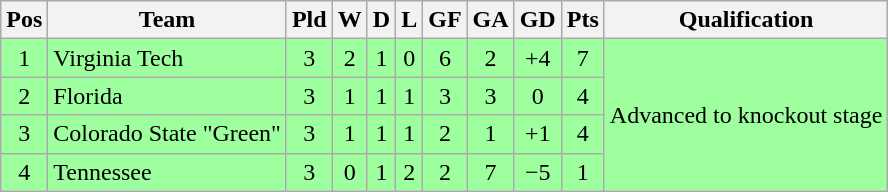<table class="wikitable" style="text-align:center">
<tr>
<th>Pos</th>
<th>Team</th>
<th>Pld</th>
<th>W</th>
<th>D</th>
<th>L</th>
<th>GF</th>
<th>GA</th>
<th>GD</th>
<th>Pts</th>
<th>Qualification</th>
</tr>
<tr bgcolor="#9eff9e">
<td>1</td>
<td style="text-align:left">Virginia Tech</td>
<td>3</td>
<td>2</td>
<td>1</td>
<td>0</td>
<td>6</td>
<td>2</td>
<td>+4</td>
<td>7</td>
<td rowspan="4">Advanced to knockout stage</td>
</tr>
<tr bgcolor="#9eff9e">
<td>2</td>
<td style="text-align:left">Florida</td>
<td>3</td>
<td>1</td>
<td>1</td>
<td>1</td>
<td>3</td>
<td>3</td>
<td>0</td>
<td>4</td>
</tr>
<tr bgcolor="#9eff9e">
<td>3</td>
<td style="text-align:left">Colorado State "Green"</td>
<td>3</td>
<td>1</td>
<td>1</td>
<td>1</td>
<td>2</td>
<td>1</td>
<td>+1</td>
<td>4</td>
</tr>
<tr bgcolor="#9eff9e">
<td>4</td>
<td style="text-align:left">Tennessee</td>
<td>3</td>
<td>0</td>
<td>1</td>
<td>2</td>
<td>2</td>
<td>7</td>
<td>−5</td>
<td>1</td>
</tr>
</table>
